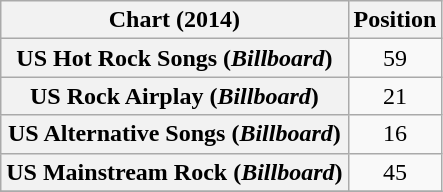<table class="wikitable plainrowheaders sortable">
<tr>
<th>Chart (2014)</th>
<th>Position</th>
</tr>
<tr>
<th scope="row">US Hot Rock Songs (<em>Billboard</em>)</th>
<td style="text-align:center;">59</td>
</tr>
<tr>
<th scope="row">US Rock Airplay (<em>Billboard</em>)</th>
<td style="text-align:center;">21</td>
</tr>
<tr>
<th scope="row">US Alternative Songs (<em>Billboard</em>)</th>
<td style="text-align:center;">16</td>
</tr>
<tr>
<th scope="row">US Mainstream Rock (<em>Billboard</em>)</th>
<td style="text-align:center;">45</td>
</tr>
<tr>
</tr>
</table>
